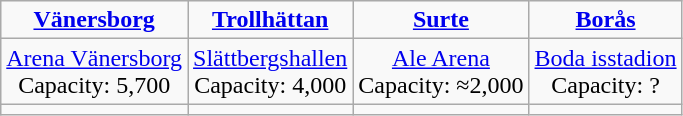<table class="wikitable" style="text-align:center;">
<tr>
<td><strong><a href='#'>Vänersborg</a></strong></td>
<td><strong><a href='#'>Trollhättan</a></strong></td>
<td><strong><a href='#'>Surte</a></strong></td>
<td><strong><a href='#'>Borås</a></strong></td>
</tr>
<tr>
<td><a href='#'>Arena Vänersborg</a><br>Capacity: 5,700</td>
<td><a href='#'>Slättbergshallen</a><br>Capacity: 4,000</td>
<td><a href='#'>Ale Arena</a><br>Capacity: ≈2,000</td>
<td><a href='#'>Boda isstadion</a><br>Capacity: ?</td>
</tr>
<tr>
<td></td>
<td></td>
<td></td>
<td></td>
</tr>
</table>
